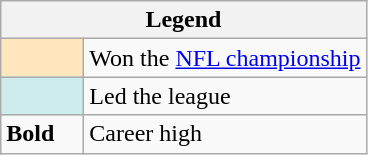<table class="wikitable">
<tr>
<th colspan="2">Legend</th>
</tr>
<tr>
<td style="background:#ffe6bd; width:3em;"></td>
<td>Won the <a href='#'>NFL championship</a></td>
</tr>
<tr>
<td style="background:#cfecec; width:3em;"></td>
<td>Led the league</td>
</tr>
<tr>
<td style="width:3em;"><strong>Bold</strong></td>
<td>Career high</td>
</tr>
</table>
